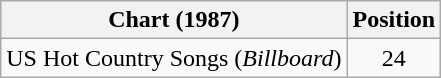<table class="wikitable">
<tr>
<th>Chart (1987)</th>
<th>Position</th>
</tr>
<tr>
<td>US Hot Country Songs (<em>Billboard</em>)</td>
<td align="center">24</td>
</tr>
</table>
